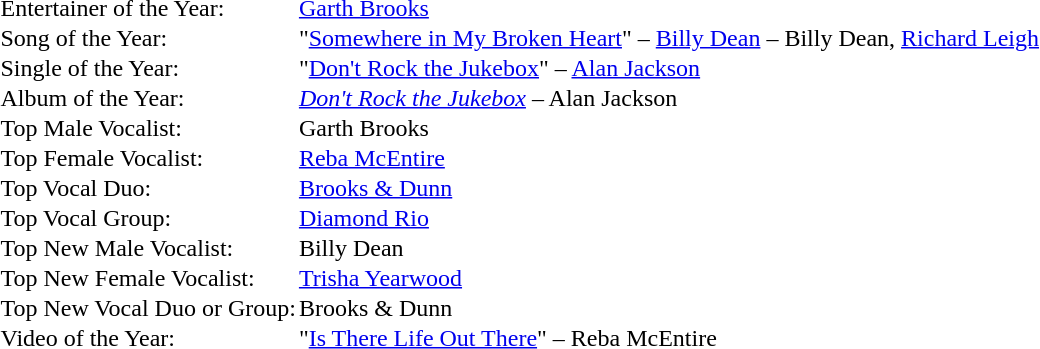<table cellspacing="0" border="0" cellpadding="1">
<tr>
<td>Entertainer of the Year:</td>
<td><a href='#'>Garth Brooks</a></td>
</tr>
<tr>
<td>Song of the Year:</td>
<td>"<a href='#'>Somewhere in My Broken Heart</a>" – <a href='#'>Billy Dean</a> – Billy Dean, <a href='#'>Richard Leigh</a></td>
</tr>
<tr>
<td>Single of the Year:</td>
<td>"<a href='#'>Don't Rock the Jukebox</a>" – <a href='#'>Alan Jackson</a></td>
</tr>
<tr>
<td>Album of the Year:</td>
<td><em><a href='#'>Don't Rock the Jukebox</a></em> – Alan Jackson</td>
</tr>
<tr>
<td>Top Male Vocalist:</td>
<td>Garth Brooks</td>
</tr>
<tr>
<td>Top Female Vocalist:</td>
<td><a href='#'>Reba McEntire</a></td>
</tr>
<tr>
<td>Top Vocal Duo:</td>
<td><a href='#'>Brooks & Dunn</a></td>
</tr>
<tr>
<td>Top Vocal Group:</td>
<td><a href='#'>Diamond Rio</a></td>
</tr>
<tr>
<td>Top New Male Vocalist:</td>
<td>Billy Dean</td>
</tr>
<tr>
<td>Top New Female Vocalist:</td>
<td><a href='#'>Trisha Yearwood</a></td>
</tr>
<tr>
<td>Top New Vocal Duo or Group:</td>
<td>Brooks & Dunn</td>
</tr>
<tr>
<td>Video of the Year:</td>
<td>"<a href='#'>Is There Life Out There</a>" – Reba McEntire</td>
</tr>
</table>
